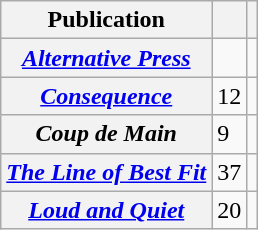<table class="wikitable sortable plainrowheaders">
<tr>
<th scope="col">Publication</th>
<th scope="col"></th>
<th scope="col"></th>
</tr>
<tr>
<th scope="row"><em><a href='#'>Alternative Press</a></em></th>
<td></td>
<td></td>
</tr>
<tr>
<th scope="row"><em><a href='#'>Consequence</a></em></th>
<td>12</td>
<td></td>
</tr>
<tr>
<th scope="row"><em>Coup de Main</em></th>
<td>9</td>
<td></td>
</tr>
<tr>
<th scope="row"><em><a href='#'>The Line of Best Fit</a></em></th>
<td>37</td>
<td></td>
</tr>
<tr>
<th scope="row"><em><a href='#'>Loud and Quiet</a></em></th>
<td>20</td>
<td></td>
</tr>
</table>
